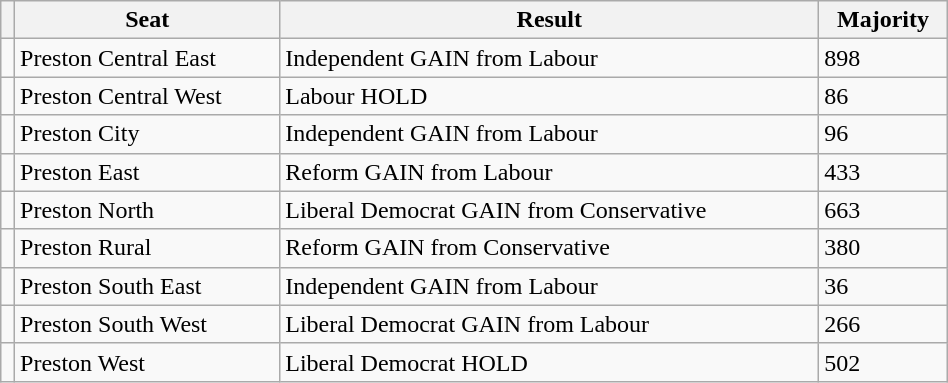<table class="wikitable" style="right; width:50%">
<tr>
<th></th>
<th>Seat</th>
<th>Result</th>
<th>Majority</th>
</tr>
<tr>
<td></td>
<td>Preston Central East</td>
<td>Independent GAIN from Labour</td>
<td>898</td>
</tr>
<tr>
<td></td>
<td>Preston Central West</td>
<td>Labour HOLD</td>
<td>86</td>
</tr>
<tr>
<td></td>
<td>Preston City</td>
<td>Independent GAIN from Labour</td>
<td>96</td>
</tr>
<tr>
<td></td>
<td>Preston East</td>
<td>Reform GAIN from Labour</td>
<td>433</td>
</tr>
<tr>
<td></td>
<td>Preston North</td>
<td>Liberal Democrat GAIN from Conservative</td>
<td>663</td>
</tr>
<tr>
<td></td>
<td>Preston Rural</td>
<td>Reform GAIN from Conservative</td>
<td>380</td>
</tr>
<tr>
<td></td>
<td>Preston South East</td>
<td>Independent GAIN from Labour</td>
<td>36</td>
</tr>
<tr>
<td></td>
<td>Preston South West</td>
<td>Liberal Democrat GAIN from Labour</td>
<td>266</td>
</tr>
<tr>
<td></td>
<td>Preston West</td>
<td>Liberal Democrat HOLD</td>
<td>502</td>
</tr>
</table>
